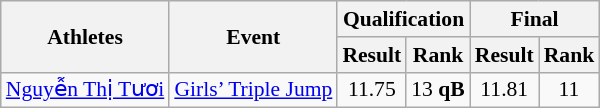<table class="wikitable" border="1" style="font-size:90%">
<tr>
<th rowspan=2>Athletes</th>
<th rowspan=2>Event</th>
<th colspan=2>Qualification</th>
<th colspan=2>Final</th>
</tr>
<tr>
<th>Result</th>
<th>Rank</th>
<th>Result</th>
<th>Rank</th>
</tr>
<tr>
<td><a href='#'>Nguyễn Thị Tươi</a></td>
<td><a href='#'>Girls’ Triple Jump</a></td>
<td align=center>11.75</td>
<td align=center>13 <strong>qB</strong></td>
<td align=center>11.81</td>
<td align=center>11</td>
</tr>
</table>
